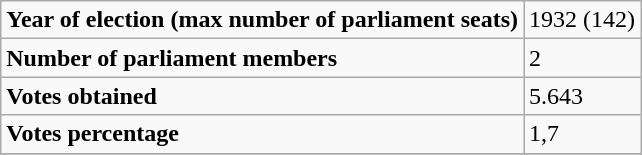<table class="wikitable" align="center">
<tr>
<td><strong>Year of election (max number of parliament seats)</strong></td>
<td>1932 (142)</td>
</tr>
<tr --->
<td><strong>Number of parliament members</strong></td>
<td>2</td>
</tr>
<tr --->
<td><strong>Votes obtained</strong></td>
<td>5.643</td>
</tr>
<tr --->
<td><strong>Votes percentage</strong></td>
<td>1,7</td>
</tr>
<tr --->
</tr>
</table>
